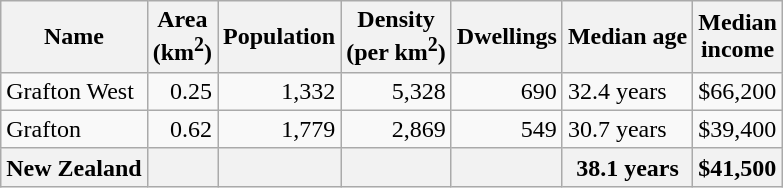<table class="wikitable">
<tr>
<th>Name</th>
<th>Area<br>(km<sup>2</sup>)</th>
<th>Population</th>
<th>Density<br>(per km<sup>2</sup>)</th>
<th>Dwellings</th>
<th>Median age</th>
<th>Median<br>income</th>
</tr>
<tr>
<td>Grafton West</td>
<td style="text-align:right;">0.25</td>
<td style="text-align:right;">1,332</td>
<td style="text-align:right;">5,328</td>
<td style="text-align:right;">690</td>
<td>32.4 years</td>
<td>$66,200</td>
</tr>
<tr>
<td>Grafton</td>
<td style="text-align:right;">0.62</td>
<td style="text-align:right;">1,779</td>
<td style="text-align:right;">2,869</td>
<td style="text-align:right;">549</td>
<td>30.7 years</td>
<td>$39,400</td>
</tr>
<tr>
<th>New Zealand</th>
<th></th>
<th></th>
<th></th>
<th></th>
<th>38.1 years</th>
<th style="text-align:left;">$41,500</th>
</tr>
</table>
